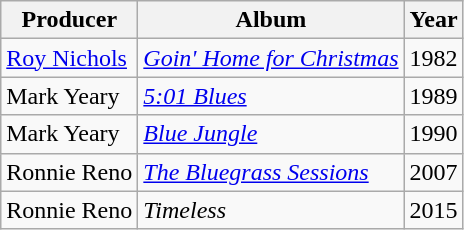<table class="wikitable">
<tr>
<th>Producer</th>
<th>Album</th>
<th>Year</th>
</tr>
<tr>
<td><a href='#'>Roy Nichols</a></td>
<td><em><a href='#'>Goin' Home for Christmas</a></em></td>
<td>1982</td>
</tr>
<tr>
<td>Mark Yeary</td>
<td><em><a href='#'>5:01 Blues</a></em></td>
<td>1989</td>
</tr>
<tr>
<td>Mark Yeary</td>
<td><em><a href='#'>Blue Jungle</a></em></td>
<td>1990</td>
</tr>
<tr>
<td>Ronnie Reno</td>
<td><em><a href='#'>The Bluegrass Sessions</a></em></td>
<td>2007</td>
</tr>
<tr>
<td>Ronnie Reno</td>
<td><em>Timeless</em></td>
<td>2015</td>
</tr>
</table>
